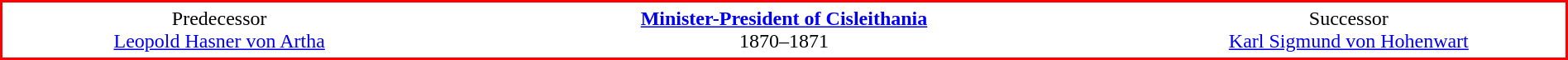<table style="clear:both; background-color: white; border-style: solid; border-color:red; border-width:2px; vertical-align:top; text-align:center; border-collapse: collapse;width:100%;margin-top:3px;" cellpadding="4" cellspacing"0">
<tr>
<td width="25%">Predecessor<br><a href='#'>Leopold Hasner von Artha</a></td>
<td width="10%"></td>
<td width="20%"><strong><a href='#'>Minister-President of Cisleithania</a></strong><br>1870–1871</td>
<td width="10%"></td>
<td width="25%">Successor<br><a href='#'>Karl Sigmund von Hohenwart</a></td>
</tr>
</table>
